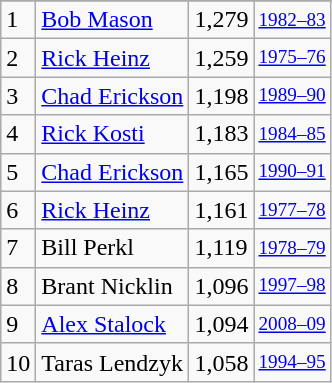<table class="wikitable">
<tr>
</tr>
<tr>
<td>1</td>
<td><a href='#'>Bob Mason</a></td>
<td>1,279</td>
<td style="font-size:80%;"><a href='#'>1982–83</a></td>
</tr>
<tr>
<td>2</td>
<td><a href='#'>Rick Heinz</a></td>
<td>1,259</td>
<td style="font-size:80%;"><a href='#'>1975–76</a></td>
</tr>
<tr>
<td>3</td>
<td><a href='#'>Chad Erickson</a></td>
<td>1,198</td>
<td style="font-size:80%;"><a href='#'>1989–90</a></td>
</tr>
<tr>
<td>4</td>
<td><a href='#'>Rick Kosti</a></td>
<td>1,183</td>
<td style="font-size:80%;"><a href='#'>1984–85</a></td>
</tr>
<tr>
<td>5</td>
<td><a href='#'>Chad Erickson</a></td>
<td>1,165</td>
<td style="font-size:80%;"><a href='#'>1990–91</a></td>
</tr>
<tr>
<td>6</td>
<td><a href='#'>Rick Heinz</a></td>
<td>1,161</td>
<td style="font-size:80%;"><a href='#'>1977–78</a></td>
</tr>
<tr>
<td>7</td>
<td>Bill Perkl</td>
<td>1,119</td>
<td style="font-size:80%;"><a href='#'>1978–79</a></td>
</tr>
<tr>
<td>8</td>
<td>Brant Nicklin</td>
<td>1,096</td>
<td style="font-size:80%;"><a href='#'>1997–98</a></td>
</tr>
<tr>
<td>9</td>
<td><a href='#'>Alex Stalock</a></td>
<td>1,094</td>
<td style="font-size:80%;"><a href='#'>2008–09</a></td>
</tr>
<tr>
<td>10</td>
<td>Taras Lendzyk</td>
<td>1,058</td>
<td style="font-size:80%;"><a href='#'>1994–95</a></td>
</tr>
</table>
